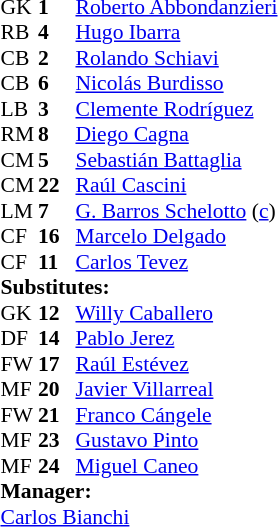<table style="font-size:90%; margin:0.2em auto;" cellspacing="0" cellpadding="0">
<tr>
<th width="25"></th>
<th width="25"></th>
</tr>
<tr>
<td>GK</td>
<td><strong>1</strong></td>
<td> <a href='#'>Roberto Abbondanzieri</a></td>
</tr>
<tr>
<td>RB</td>
<td><strong>4</strong></td>
<td> <a href='#'>Hugo Ibarra</a></td>
<td></td>
</tr>
<tr>
<td>CB</td>
<td><strong>2</strong></td>
<td> <a href='#'>Rolando Schiavi</a></td>
<td></td>
</tr>
<tr>
<td>CB</td>
<td><strong>6</strong></td>
<td> <a href='#'>Nicolás Burdisso</a></td>
</tr>
<tr>
<td>LB</td>
<td><strong>3</strong></td>
<td> <a href='#'>Clemente Rodríguez</a></td>
</tr>
<tr>
<td>RM</td>
<td><strong>8</strong></td>
<td> <a href='#'>Diego Cagna</a></td>
<td></td>
<td></td>
</tr>
<tr>
<td>CM</td>
<td><strong>5</strong></td>
<td> <a href='#'>Sebastián Battaglia</a></td>
</tr>
<tr>
<td>CM</td>
<td><strong>22</strong></td>
<td> <a href='#'>Raúl Cascini</a></td>
<td></td>
</tr>
<tr>
<td>LM</td>
<td><strong>7</strong></td>
<td> <a href='#'>G. Barros Schelotto</a> (<a href='#'>c</a>)</td>
<td></td>
<td></td>
</tr>
<tr>
<td>CF</td>
<td><strong>16</strong></td>
<td> <a href='#'>Marcelo Delgado</a></td>
</tr>
<tr>
<td>CF</td>
<td><strong>11</strong></td>
<td> <a href='#'>Carlos Tevez</a></td>
</tr>
<tr>
<td colspan=3><strong>Substitutes:</strong></td>
</tr>
<tr>
<td>GK</td>
<td><strong>12</strong></td>
<td> <a href='#'>Willy Caballero</a></td>
</tr>
<tr>
<td>DF</td>
<td><strong>14</strong></td>
<td> <a href='#'>Pablo Jerez</a></td>
</tr>
<tr>
<td>FW</td>
<td><strong>17</strong></td>
<td> <a href='#'>Raúl Estévez</a></td>
</tr>
<tr>
<td>MF</td>
<td><strong>20</strong></td>
<td> <a href='#'>Javier Villarreal</a></td>
<td></td>
<td></td>
</tr>
<tr>
<td>FW</td>
<td><strong>21</strong></td>
<td> <a href='#'>Franco Cángele</a></td>
<td></td>
<td></td>
</tr>
<tr>
<td>MF</td>
<td><strong>23</strong></td>
<td> <a href='#'>Gustavo Pinto</a></td>
</tr>
<tr>
<td>MF</td>
<td><strong>24</strong></td>
<td> <a href='#'>Miguel Caneo</a></td>
</tr>
<tr>
<td colspan=3><strong>Manager:</strong></td>
</tr>
<tr>
<td colspan=4> <a href='#'>Carlos Bianchi</a></td>
</tr>
</table>
